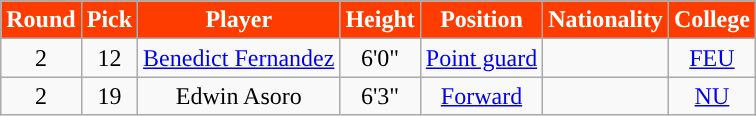<table class="wikitable sortable sortable">
<tr>
<th style="background:#FF3C00; color:#FFFFFF; ">Round</th>
<th style="background:#FF3C00; color:#FFFFFF; ">Pick</th>
<th style="background:#FF3C00; color:#FFFFFF; ">Player</th>
<th style="background:#FF3C00; color:#FFFFFF; ">Height</th>
<th style="background:#FF3C00; color:#FFFFFF; ">Position</th>
<th style="background:#FF3C00; color:#FFFFFF; ">Nationality</th>
<th style="background:#FF3C00; color:#FFFFFF; ">College</th>
</tr>
<tr style="text-align: center">
<td>2</td>
<td>12</td>
<td><a href='#'>Benedict Fernandez</a></td>
<td>6'0"</td>
<td><a href='#'>Point guard</a></td>
<td></td>
<td><a href='#'>FEU</a></td>
</tr>
<tr style="text-align: center">
<td>2</td>
<td>19</td>
<td>Edwin Asoro</td>
<td>6'3"</td>
<td><a href='#'>Forward</a></td>
<td></td>
<td><a href='#'>NU</a></td>
</tr>
</table>
